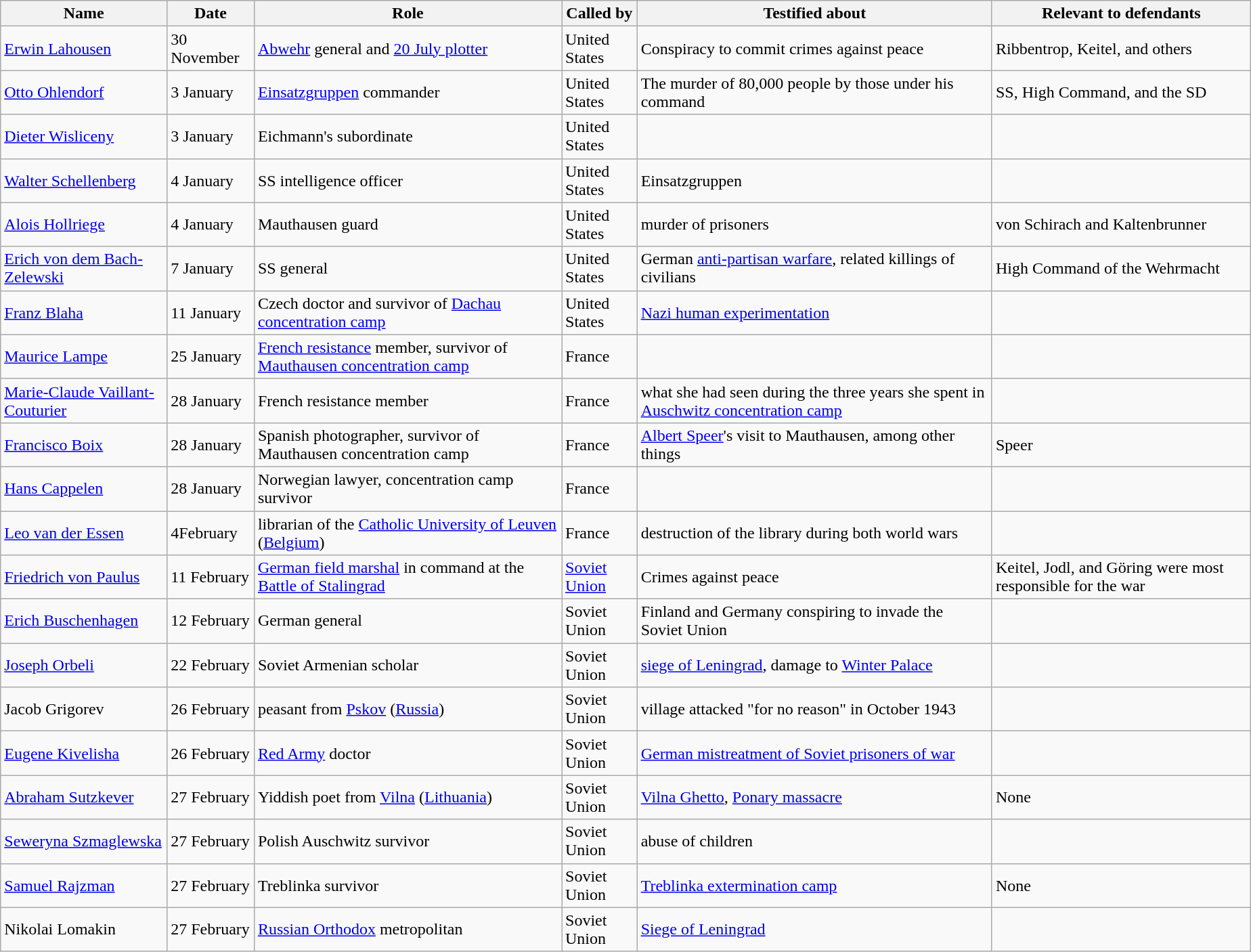<table class="wikitable sortable mw-collapsible mw-collapsed" style="float:center; margin-left:1.0em">
<tr>
<th scope="col">Name</th>
<th scope="col">Date</th>
<th scope="col">Role</th>
<th scope="col">Called by</th>
<th scope="col">Testified about</th>
<th scope="col">Relevant to defendants<br></th>
</tr>
<tr>
<td><a href='#'>Erwin Lahousen</a></td>
<td>30 November</td>
<td><a href='#'>Abwehr</a> general and <a href='#'>20 July plotter</a></td>
<td>United States</td>
<td>Conspiracy to commit crimes against peace</td>
<td>Ribbentrop, Keitel, and others</td>
</tr>
<tr>
<td><a href='#'>Otto Ohlendorf</a></td>
<td>3 January</td>
<td><a href='#'>Einsatzgruppen</a> commander</td>
<td>United States</td>
<td>The murder of 80,000 people by those under his command</td>
<td>SS, High Command, and the SD</td>
</tr>
<tr>
<td><a href='#'>Dieter Wisliceny</a></td>
<td>3 January</td>
<td>Eichmann's subordinate</td>
<td>United States</td>
<td></td>
<td></td>
</tr>
<tr>
<td><a href='#'>Walter Schellenberg</a></td>
<td>4 January</td>
<td>SS intelligence officer</td>
<td>United States</td>
<td>Einsatzgruppen</td>
<td></td>
</tr>
<tr>
<td><a href='#'>Alois Hollriege</a></td>
<td>4 January</td>
<td>Mauthausen guard</td>
<td>United States</td>
<td>murder of prisoners</td>
<td>von Schirach and Kaltenbrunner</td>
</tr>
<tr>
<td><a href='#'>Erich von dem Bach-Zelewski</a></td>
<td>7 January</td>
<td>SS general</td>
<td>United States</td>
<td>German <a href='#'>anti-partisan warfare</a>, related killings of civilians</td>
<td>High Command of the Wehrmacht</td>
</tr>
<tr>
<td><a href='#'>Franz Blaha</a></td>
<td>11 January</td>
<td>Czech doctor and survivor of <a href='#'>Dachau concentration camp</a></td>
<td>United States</td>
<td><a href='#'>Nazi human experimentation</a></td>
<td></td>
</tr>
<tr>
<td><a href='#'>Maurice Lampe</a></td>
<td>25 January</td>
<td><a href='#'>French resistance</a> member, survivor of <a href='#'>Mauthausen concentration camp</a></td>
<td>France</td>
<td></td>
<td></td>
</tr>
<tr>
<td><a href='#'>Marie-Claude Vaillant-Couturier</a></td>
<td>28 January</td>
<td>French resistance member</td>
<td>France</td>
<td>what she had seen during the three years she spent in <a href='#'>Auschwitz concentration camp</a></td>
<td></td>
</tr>
<tr>
<td><a href='#'>Francisco Boix</a></td>
<td>28 January</td>
<td>Spanish photographer, survivor of Mauthausen concentration camp</td>
<td>France</td>
<td><a href='#'>Albert Speer</a>'s visit to Mauthausen, among other things</td>
<td>Speer</td>
</tr>
<tr>
<td><a href='#'>Hans Cappelen</a></td>
<td>28 January</td>
<td>Norwegian lawyer, concentration camp survivor</td>
<td>France</td>
<td></td>
<td></td>
</tr>
<tr>
<td><a href='#'>Leo van der Essen</a></td>
<td>4February</td>
<td>librarian of the <a href='#'>Catholic University of Leuven</a> (<a href='#'>Belgium</a>)</td>
<td>France</td>
<td>destruction of the library during both world wars</td>
<td></td>
</tr>
<tr>
<td><a href='#'>Friedrich von Paulus</a></td>
<td>11 February</td>
<td><a href='#'>German field marshal</a> in command at the <a href='#'>Battle of Stalingrad</a></td>
<td><a href='#'>Soviet Union</a></td>
<td>Crimes against peace</td>
<td>Keitel, Jodl, and Göring were most responsible for the war</td>
</tr>
<tr>
<td><a href='#'>Erich Buschenhagen</a></td>
<td>12 February</td>
<td>German general</td>
<td>Soviet Union</td>
<td>Finland and Germany conspiring to invade the Soviet Union</td>
<td></td>
</tr>
<tr>
<td><a href='#'>Joseph Orbeli</a></td>
<td>22 February</td>
<td>Soviet Armenian scholar</td>
<td>Soviet Union</td>
<td><a href='#'>siege of Leningrad</a>, damage to <a href='#'>Winter Palace</a></td>
<td></td>
</tr>
<tr>
<td>Jacob Grigorev</td>
<td>26 February</td>
<td>peasant from <a href='#'>Pskov</a> (<a href='#'>Russia</a>)</td>
<td>Soviet Union</td>
<td>village attacked "for no reason" in October 1943</td>
<td></td>
</tr>
<tr>
<td><a href='#'>Eugene Kivelisha</a></td>
<td>26 February</td>
<td><a href='#'>Red Army</a> doctor</td>
<td>Soviet Union</td>
<td><a href='#'>German mistreatment of Soviet prisoners of war</a></td>
<td></td>
</tr>
<tr>
<td><a href='#'>Abraham Sutzkever</a></td>
<td>27 February</td>
<td>Yiddish poet from <a href='#'>Vilna</a> (<a href='#'>Lithuania</a>)</td>
<td>Soviet Union</td>
<td><a href='#'>Vilna Ghetto</a>, <a href='#'>Ponary massacre</a></td>
<td>None</td>
</tr>
<tr>
<td><a href='#'>Seweryna Szmaglewska</a></td>
<td>27 February</td>
<td>Polish Auschwitz survivor</td>
<td>Soviet Union</td>
<td>abuse of children</td>
<td></td>
</tr>
<tr>
<td><a href='#'>Samuel Rajzman</a></td>
<td>27 February</td>
<td>Treblinka survivor</td>
<td>Soviet Union</td>
<td><a href='#'>Treblinka extermination camp</a></td>
<td>None</td>
</tr>
<tr>
<td>Nikolai Lomakin</td>
<td>27 February</td>
<td><a href='#'>Russian Orthodox</a> metropolitan</td>
<td>Soviet Union</td>
<td><a href='#'>Siege of Leningrad</a></td>
<td><br></td>
</tr>
</table>
